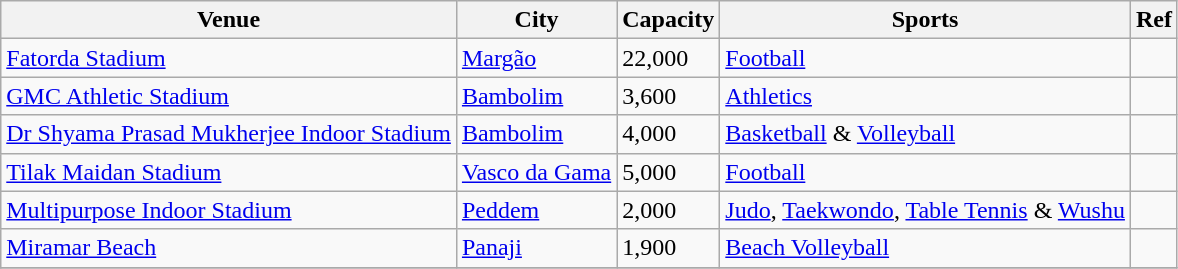<table class="wikitable">
<tr>
<th scope="col">Venue</th>
<th scope="col">City</th>
<th scope="col">Capacity</th>
<th scope="col">Sports</th>
<th scope="col">Ref</th>
</tr>
<tr>
<td><a href='#'>Fatorda Stadium</a></td>
<td><a href='#'>Margão</a></td>
<td>22,000</td>
<td><a href='#'>Football</a></td>
<td></td>
</tr>
<tr>
<td><a href='#'>GMC Athletic Stadium</a></td>
<td><a href='#'>Bambolim</a></td>
<td>3,600</td>
<td><a href='#'>Athletics</a></td>
<td></td>
</tr>
<tr>
<td><a href='#'>Dr Shyama Prasad Mukherjee Indoor Stadium</a></td>
<td><a href='#'>Bambolim</a></td>
<td>4,000</td>
<td><a href='#'>Basketball</a> & <a href='#'>Volleyball</a></td>
<td></td>
</tr>
<tr>
<td><a href='#'>Tilak Maidan Stadium</a></td>
<td><a href='#'>Vasco da Gama</a></td>
<td>5,000</td>
<td><a href='#'>Football</a></td>
<td></td>
</tr>
<tr>
<td><a href='#'>Multipurpose Indoor Stadium</a></td>
<td><a href='#'>Peddem</a></td>
<td>2,000</td>
<td><a href='#'>Judo</a>, <a href='#'>Taekwondo</a>, <a href='#'>Table Tennis</a> & <a href='#'>Wushu</a></td>
<td></td>
</tr>
<tr>
<td><a href='#'>Miramar Beach</a></td>
<td><a href='#'>Panaji</a></td>
<td>1,900</td>
<td><a href='#'>Beach Volleyball</a></td>
<td></td>
</tr>
<tr>
</tr>
</table>
